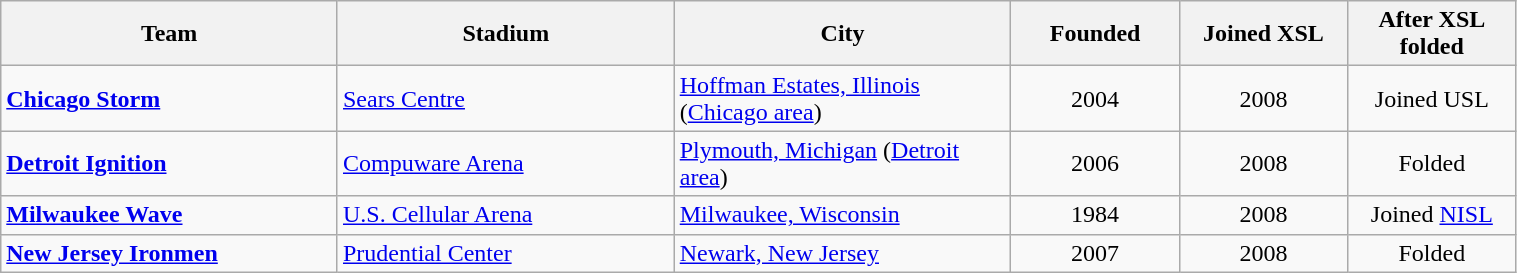<table class="wikitable" style="width:80%">
<tr>
<th style="width:20%">Team</th>
<th style="width:20%">Stadium</th>
<th style="width:20%">City</th>
<th style="width:10%">Founded</th>
<th style="width:10%">Joined XSL</th>
<th style="width:10%">After XSL folded</th>
</tr>
<tr>
<td><strong><a href='#'>Chicago Storm</a></strong></td>
<td><a href='#'>Sears Centre</a></td>
<td><a href='#'>Hoffman Estates, Illinois</a> (<a href='#'>Chicago area</a>)</td>
<td align=center>2004</td>
<td align=center>2008</td>
<td align=center>Joined USL</td>
</tr>
<tr>
<td><strong><a href='#'>Detroit Ignition</a></strong></td>
<td><a href='#'>Compuware Arena</a></td>
<td><a href='#'>Plymouth, Michigan</a> (<a href='#'>Detroit area</a>)</td>
<td align=center>2006</td>
<td align=center>2008</td>
<td align=center>Folded</td>
</tr>
<tr>
<td><strong><a href='#'>Milwaukee Wave</a></strong></td>
<td><a href='#'>U.S. Cellular Arena</a></td>
<td><a href='#'>Milwaukee, Wisconsin</a></td>
<td align=center>1984</td>
<td align=center>2008</td>
<td align=center>Joined <a href='#'>NISL</a></td>
</tr>
<tr>
<td><strong><a href='#'>New Jersey Ironmen</a></strong></td>
<td><a href='#'>Prudential Center</a></td>
<td><a href='#'>Newark, New Jersey</a></td>
<td align=center>2007</td>
<td align=center>2008</td>
<td align=center>Folded</td>
</tr>
</table>
